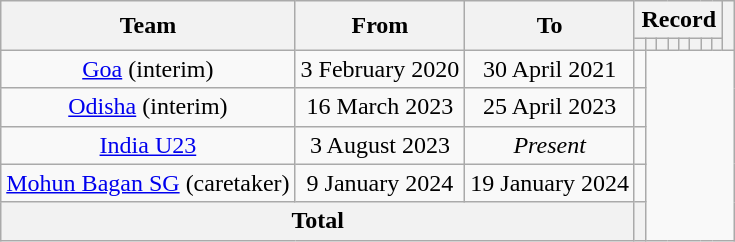<table class="wikitable" style="text-align:center">
<tr>
<th rowspan="2">Team</th>
<th rowspan="2">From</th>
<th rowspan="2">To</th>
<th colspan="8">Record</th>
<th rowspan="2"></th>
</tr>
<tr>
<th></th>
<th></th>
<th></th>
<th></th>
<th></th>
<th></th>
<th></th>
<th></th>
</tr>
<tr>
<td><a href='#'>Goa</a> (interim)</td>
<td>3 February 2020</td>
<td>30 April 2021<br></td>
<td></td>
</tr>
<tr>
<td><a href='#'>Odisha</a> (interim)</td>
<td>16 March 2023</td>
<td>25 April 2023<br></td>
<td></td>
</tr>
<tr>
<td><a href='#'>India U23</a></td>
<td>3 August 2023</td>
<td><em>Present</em><br></td>
<td></td>
</tr>
<tr>
<td><a href='#'>Mohun Bagan SG</a> (caretaker)</td>
<td>9 January 2024</td>
<td>19 January 2024<br></td>
<td></td>
</tr>
<tr>
<th colspan="3">Total<br></th>
<th></th>
</tr>
</table>
